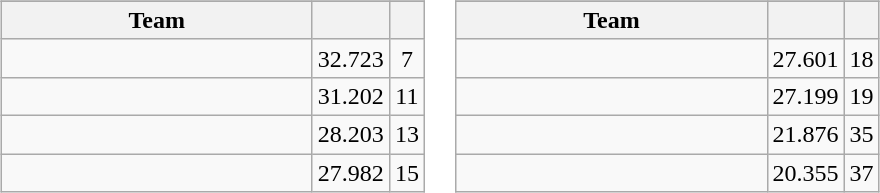<table>
<tr valign=top>
<td><br><table class="wikitable">
<tr>
</tr>
<tr>
<th width=200>Team</th>
<th></th>
<th></th>
</tr>
<tr>
<td></td>
<td align=right>32.723</td>
<td align=center>7</td>
</tr>
<tr>
<td></td>
<td align=right>31.202</td>
<td align=center>11</td>
</tr>
<tr>
<td></td>
<td align=right>28.203</td>
<td align=center>13</td>
</tr>
<tr>
<td></td>
<td align=right>27.982</td>
<td align=center>15</td>
</tr>
</table>
</td>
<td><br><table class="wikitable">
<tr>
</tr>
<tr>
<th width=200>Team</th>
<th></th>
<th></th>
</tr>
<tr>
<td></td>
<td align=right>27.601</td>
<td align=center>18</td>
</tr>
<tr>
<td></td>
<td align=right>27.199</td>
<td align=center>19</td>
</tr>
<tr>
<td></td>
<td align=right>21.876</td>
<td align=center>35</td>
</tr>
<tr>
<td></td>
<td align=right>20.355</td>
<td align=center>37</td>
</tr>
</table>
</td>
</tr>
</table>
